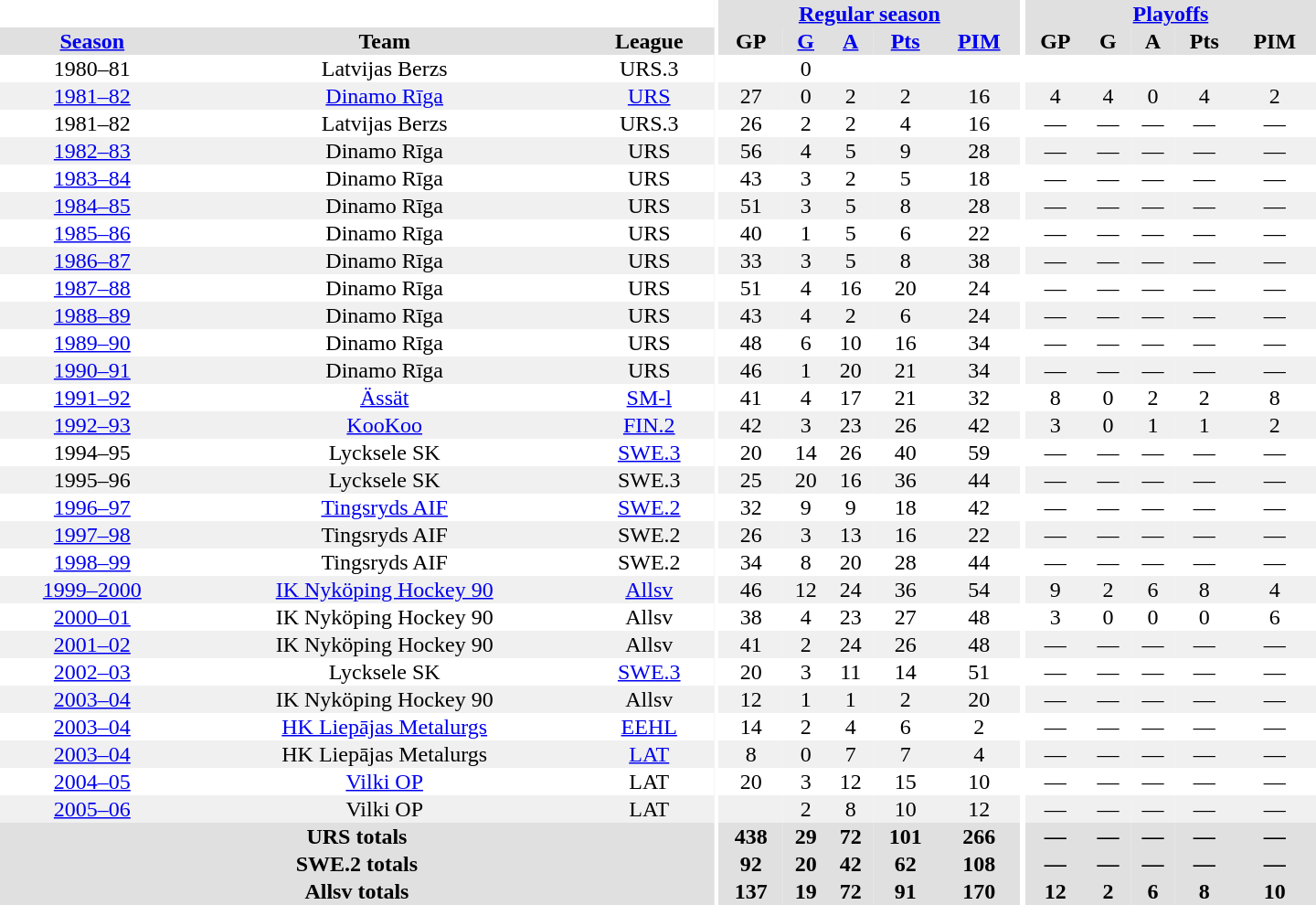<table border="0" cellpadding="1" cellspacing="0" style="text-align:center; width:60em">
<tr bgcolor="#e0e0e0">
<th colspan="3" bgcolor="#ffffff"></th>
<th rowspan="99" bgcolor="#ffffff"></th>
<th colspan="5"><a href='#'>Regular season</a></th>
<th rowspan="99" bgcolor="#ffffff"></th>
<th colspan="5"><a href='#'>Playoffs</a></th>
</tr>
<tr bgcolor="#e0e0e0">
<th><a href='#'>Season</a></th>
<th>Team</th>
<th>League</th>
<th>GP</th>
<th><a href='#'>G</a></th>
<th><a href='#'>A</a></th>
<th><a href='#'>Pts</a></th>
<th><a href='#'>PIM</a></th>
<th>GP</th>
<th>G</th>
<th>A</th>
<th>Pts</th>
<th>PIM</th>
</tr>
<tr>
<td>1980–81</td>
<td>Latvijas Berzs</td>
<td>URS.3</td>
<td></td>
<td>0</td>
<td></td>
<td></td>
<td></td>
<td></td>
<td></td>
<td></td>
<td></td>
<td></td>
</tr>
<tr bgcolor="#f0f0f0">
<td><a href='#'>1981–82</a></td>
<td><a href='#'>Dinamo Rīga</a></td>
<td><a href='#'>URS</a></td>
<td>27</td>
<td>0</td>
<td>2</td>
<td>2</td>
<td>16</td>
<td>4</td>
<td>4</td>
<td>0</td>
<td>4</td>
<td>2</td>
</tr>
<tr>
<td>1981–82</td>
<td>Latvijas Berzs</td>
<td>URS.3</td>
<td>26</td>
<td>2</td>
<td>2</td>
<td>4</td>
<td>16</td>
<td>—</td>
<td>—</td>
<td>—</td>
<td>—</td>
<td>—</td>
</tr>
<tr bgcolor="#f0f0f0">
<td><a href='#'>1982–83</a></td>
<td>Dinamo Rīga</td>
<td>URS</td>
<td>56</td>
<td>4</td>
<td>5</td>
<td>9</td>
<td>28</td>
<td>—</td>
<td>—</td>
<td>—</td>
<td>—</td>
<td>—</td>
</tr>
<tr>
<td><a href='#'>1983–84</a></td>
<td>Dinamo Rīga</td>
<td>URS</td>
<td>43</td>
<td>3</td>
<td>2</td>
<td>5</td>
<td>18</td>
<td>—</td>
<td>—</td>
<td>—</td>
<td>—</td>
<td>—</td>
</tr>
<tr bgcolor="#f0f0f0">
<td><a href='#'>1984–85</a></td>
<td>Dinamo Rīga</td>
<td>URS</td>
<td>51</td>
<td>3</td>
<td>5</td>
<td>8</td>
<td>28</td>
<td>—</td>
<td>—</td>
<td>—</td>
<td>—</td>
<td>—</td>
</tr>
<tr>
<td><a href='#'>1985–86</a></td>
<td>Dinamo Rīga</td>
<td>URS</td>
<td>40</td>
<td>1</td>
<td>5</td>
<td>6</td>
<td>22</td>
<td>—</td>
<td>—</td>
<td>—</td>
<td>—</td>
<td>—</td>
</tr>
<tr bgcolor="#f0f0f0">
<td><a href='#'>1986–87</a></td>
<td>Dinamo Rīga</td>
<td>URS</td>
<td>33</td>
<td>3</td>
<td>5</td>
<td>8</td>
<td>38</td>
<td>—</td>
<td>—</td>
<td>—</td>
<td>—</td>
<td>—</td>
</tr>
<tr>
<td><a href='#'>1987–88</a></td>
<td>Dinamo Rīga</td>
<td>URS</td>
<td>51</td>
<td>4</td>
<td>16</td>
<td>20</td>
<td>24</td>
<td>—</td>
<td>—</td>
<td>—</td>
<td>—</td>
<td>—</td>
</tr>
<tr bgcolor="#f0f0f0">
<td><a href='#'>1988–89</a></td>
<td>Dinamo Rīga</td>
<td>URS</td>
<td>43</td>
<td>4</td>
<td>2</td>
<td>6</td>
<td>24</td>
<td>—</td>
<td>—</td>
<td>—</td>
<td>—</td>
<td>—</td>
</tr>
<tr>
<td><a href='#'>1989–90</a></td>
<td>Dinamo Rīga</td>
<td>URS</td>
<td>48</td>
<td>6</td>
<td>10</td>
<td>16</td>
<td>34</td>
<td>—</td>
<td>—</td>
<td>—</td>
<td>—</td>
<td>—</td>
</tr>
<tr bgcolor="#f0f0f0">
<td><a href='#'>1990–91</a></td>
<td>Dinamo Rīga</td>
<td>URS</td>
<td>46</td>
<td>1</td>
<td>20</td>
<td>21</td>
<td>34</td>
<td>—</td>
<td>—</td>
<td>—</td>
<td>—</td>
<td>—</td>
</tr>
<tr>
<td><a href='#'>1991–92</a></td>
<td><a href='#'>Ässät</a></td>
<td><a href='#'>SM-l</a></td>
<td>41</td>
<td>4</td>
<td>17</td>
<td>21</td>
<td>32</td>
<td>8</td>
<td>0</td>
<td>2</td>
<td>2</td>
<td>8</td>
</tr>
<tr bgcolor="#f0f0f0">
<td><a href='#'>1992–93</a></td>
<td><a href='#'>KooKoo</a></td>
<td><a href='#'>FIN.2</a></td>
<td>42</td>
<td>3</td>
<td>23</td>
<td>26</td>
<td>42</td>
<td>3</td>
<td>0</td>
<td>1</td>
<td>1</td>
<td>2</td>
</tr>
<tr>
<td>1994–95</td>
<td>Lycksele SK</td>
<td><a href='#'>SWE.3</a></td>
<td>20</td>
<td>14</td>
<td>26</td>
<td>40</td>
<td>59</td>
<td>—</td>
<td>—</td>
<td>—</td>
<td>—</td>
<td>—</td>
</tr>
<tr bgcolor="#f0f0f0">
<td>1995–96</td>
<td>Lycksele SK</td>
<td>SWE.3</td>
<td>25</td>
<td>20</td>
<td>16</td>
<td>36</td>
<td>44</td>
<td>—</td>
<td>—</td>
<td>—</td>
<td>—</td>
<td>—</td>
</tr>
<tr>
<td><a href='#'>1996–97</a></td>
<td><a href='#'>Tingsryds AIF</a></td>
<td><a href='#'>SWE.2</a></td>
<td>32</td>
<td>9</td>
<td>9</td>
<td>18</td>
<td>42</td>
<td>—</td>
<td>—</td>
<td>—</td>
<td>—</td>
<td>—</td>
</tr>
<tr bgcolor="#f0f0f0">
<td><a href='#'>1997–98</a></td>
<td>Tingsryds AIF</td>
<td>SWE.2</td>
<td>26</td>
<td>3</td>
<td>13</td>
<td>16</td>
<td>22</td>
<td>—</td>
<td>—</td>
<td>—</td>
<td>—</td>
<td>—</td>
</tr>
<tr>
<td><a href='#'>1998–99</a></td>
<td>Tingsryds AIF</td>
<td>SWE.2</td>
<td>34</td>
<td>8</td>
<td>20</td>
<td>28</td>
<td>44</td>
<td>—</td>
<td>—</td>
<td>—</td>
<td>—</td>
<td>—</td>
</tr>
<tr bgcolor="#f0f0f0">
<td><a href='#'>1999–2000</a></td>
<td><a href='#'>IK Nyköping Hockey 90</a></td>
<td><a href='#'>Allsv</a></td>
<td>46</td>
<td>12</td>
<td>24</td>
<td>36</td>
<td>54</td>
<td>9</td>
<td>2</td>
<td>6</td>
<td>8</td>
<td>4</td>
</tr>
<tr>
<td><a href='#'>2000–01</a></td>
<td>IK Nyköping Hockey 90</td>
<td>Allsv</td>
<td>38</td>
<td>4</td>
<td>23</td>
<td>27</td>
<td>48</td>
<td>3</td>
<td>0</td>
<td>0</td>
<td>0</td>
<td>6</td>
</tr>
<tr bgcolor="#f0f0f0">
<td><a href='#'>2001–02</a></td>
<td>IK Nyköping Hockey 90</td>
<td>Allsv</td>
<td>41</td>
<td>2</td>
<td>24</td>
<td>26</td>
<td>48</td>
<td>—</td>
<td>—</td>
<td>—</td>
<td>—</td>
<td>—</td>
</tr>
<tr>
<td><a href='#'>2002–03</a></td>
<td>Lycksele SK</td>
<td><a href='#'>SWE.3</a></td>
<td>20</td>
<td>3</td>
<td>11</td>
<td>14</td>
<td>51</td>
<td>—</td>
<td>—</td>
<td>—</td>
<td>—</td>
<td>—</td>
</tr>
<tr bgcolor="#f0f0f0">
<td><a href='#'>2003–04</a></td>
<td>IK Nyköping Hockey 90</td>
<td>Allsv</td>
<td>12</td>
<td>1</td>
<td>1</td>
<td>2</td>
<td>20</td>
<td>—</td>
<td>—</td>
<td>—</td>
<td>—</td>
<td>—</td>
</tr>
<tr>
<td><a href='#'>2003–04</a></td>
<td><a href='#'>HK Liepājas Metalurgs</a></td>
<td><a href='#'>EEHL</a></td>
<td>14</td>
<td>2</td>
<td>4</td>
<td>6</td>
<td>2</td>
<td>—</td>
<td>—</td>
<td>—</td>
<td>—</td>
<td>—</td>
</tr>
<tr bgcolor="#f0f0f0">
<td><a href='#'>2003–04</a></td>
<td>HK Liepājas Metalurgs</td>
<td><a href='#'>LAT</a></td>
<td>8</td>
<td>0</td>
<td>7</td>
<td>7</td>
<td>4</td>
<td>—</td>
<td>—</td>
<td>—</td>
<td>—</td>
<td>—</td>
</tr>
<tr>
<td><a href='#'>2004–05</a></td>
<td><a href='#'>Vilki OP</a></td>
<td>LAT</td>
<td>20</td>
<td>3</td>
<td>12</td>
<td>15</td>
<td>10</td>
<td>—</td>
<td>—</td>
<td>—</td>
<td>—</td>
<td>—</td>
</tr>
<tr bgcolor="#f0f0f0">
<td><a href='#'>2005–06</a></td>
<td>Vilki OP</td>
<td>LAT</td>
<td></td>
<td>2</td>
<td>8</td>
<td>10</td>
<td>12</td>
<td>—</td>
<td>—</td>
<td>—</td>
<td>—</td>
<td>—</td>
</tr>
<tr bgcolor="#e0e0e0">
<th colspan="3">URS totals</th>
<th>438</th>
<th>29</th>
<th>72</th>
<th>101</th>
<th>266</th>
<th>—</th>
<th>—</th>
<th>—</th>
<th>—</th>
<th>—</th>
</tr>
<tr bgcolor="#e0e0e0">
<th colspan="3">SWE.2 totals</th>
<th>92</th>
<th>20</th>
<th>42</th>
<th>62</th>
<th>108</th>
<th>—</th>
<th>—</th>
<th>—</th>
<th>—</th>
<th>—</th>
</tr>
<tr bgcolor="#e0e0e0">
<th colspan="3">Allsv totals</th>
<th>137</th>
<th>19</th>
<th>72</th>
<th>91</th>
<th>170</th>
<th>12</th>
<th>2</th>
<th>6</th>
<th>8</th>
<th>10</th>
</tr>
</table>
